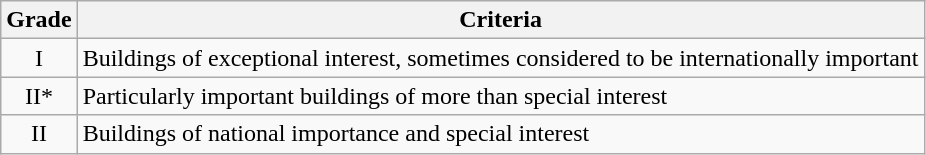<table class="wikitable">
<tr>
<th>Grade</th>
<th>Criteria</th>
</tr>
<tr>
<td align="center" >I</td>
<td>Buildings of exceptional interest, sometimes considered to be internationally important</td>
</tr>
<tr>
<td align="center" >II*</td>
<td>Particularly important buildings of more than special interest</td>
</tr>
<tr>
<td align="center" >II</td>
<td>Buildings of national importance and special interest</td>
</tr>
</table>
